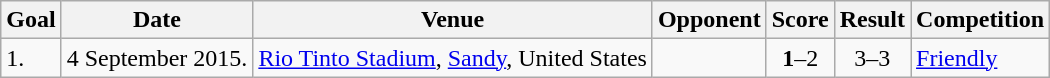<table class="wikitable plainrowheaders sortable">
<tr>
<th>Goal</th>
<th>Date</th>
<th>Venue</th>
<th>Opponent</th>
<th>Score</th>
<th>Result</th>
<th>Competition</th>
</tr>
<tr>
<td>1.</td>
<td>4 September 2015.</td>
<td><a href='#'>Rio Tinto Stadium</a>, <a href='#'>Sandy</a>, United States</td>
<td></td>
<td align=center><strong>1</strong>–2</td>
<td align=center>3–3</td>
<td><a href='#'>Friendly</a></td>
</tr>
</table>
